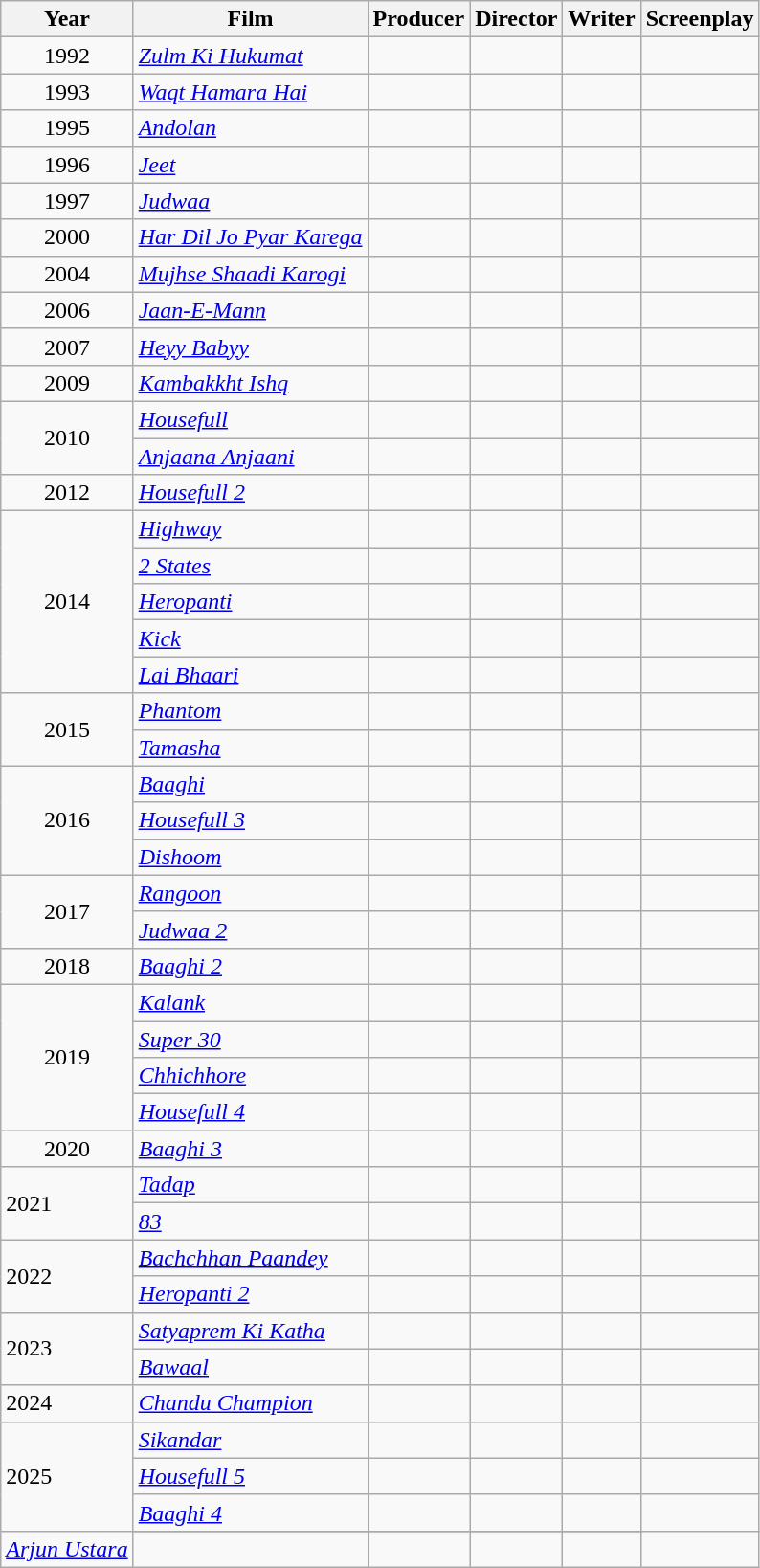<table class="wikitable sortable">
<tr>
<th>Year</th>
<th>Film</th>
<th>Producer</th>
<th>Director</th>
<th>Writer</th>
<th>Screenplay</th>
</tr>
<tr>
<td style="text-align:center;">1992</td>
<td><em><a href='#'>Zulm Ki Hukumat</a></em></td>
<td></td>
<td></td>
<td></td>
<td></td>
</tr>
<tr>
<td style="text-align:center;">1993</td>
<td><em><a href='#'>Waqt Hamara Hai</a></em></td>
<td></td>
<td></td>
<td></td>
<td></td>
</tr>
<tr>
<td style="text-align:center;">1995</td>
<td><em><a href='#'>Andolan</a></em></td>
<td></td>
<td></td>
<td></td>
<td></td>
</tr>
<tr>
<td style="text-align:center;">1996</td>
<td><em><a href='#'>Jeet</a></em></td>
<td></td>
<td></td>
<td></td>
<td></td>
</tr>
<tr>
<td style="text-align:center;">1997</td>
<td><em><a href='#'>Judwaa</a></em></td>
<td></td>
<td></td>
<td></td>
<td></td>
</tr>
<tr>
<td style="text-align:center;">2000</td>
<td><em><a href='#'>Har Dil Jo Pyar Karega</a></em></td>
<td></td>
<td></td>
<td></td>
<td></td>
</tr>
<tr>
<td style="text-align:center;">2004</td>
<td><em><a href='#'>Mujhse Shaadi Karogi</a></em></td>
<td></td>
<td></td>
<td></td>
<td></td>
</tr>
<tr>
<td style="text-align:center;">2006</td>
<td><em><a href='#'>Jaan-E-Mann</a></em></td>
<td></td>
<td></td>
<td></td>
<td></td>
</tr>
<tr>
<td style="text-align:center;">2007</td>
<td><em><a href='#'>Heyy Babyy</a></em></td>
<td></td>
<td></td>
<td></td>
<td></td>
</tr>
<tr>
<td style="text-align:center;">2009</td>
<td><em><a href='#'>Kambakkht Ishq</a></em></td>
<td></td>
<td></td>
<td></td>
<td></td>
</tr>
<tr>
<td rowspan="2" style="text-align:center;">2010</td>
<td><em><a href='#'>Housefull</a></em></td>
<td></td>
<td></td>
<td></td>
<td></td>
</tr>
<tr>
<td><em><a href='#'>Anjaana Anjaani</a></em></td>
<td></td>
<td></td>
<td></td>
<td></td>
</tr>
<tr>
<td style="text-align:center;">2012</td>
<td><em><a href='#'>Housefull 2</a></em></td>
<td></td>
<td></td>
<td></td>
<td></td>
</tr>
<tr>
<td rowspan="5" style="text-align:center;">2014</td>
<td><em><a href='#'>Highway</a></em></td>
<td></td>
<td></td>
<td></td>
<td></td>
</tr>
<tr>
<td><em><a href='#'>2 States</a></em></td>
<td></td>
<td></td>
<td></td>
<td></td>
</tr>
<tr>
<td><em><a href='#'>Heropanti</a></em></td>
<td></td>
<td></td>
<td></td>
<td></td>
</tr>
<tr>
<td><em><a href='#'>Kick</a></em></td>
<td></td>
<td></td>
<td></td>
<td></td>
</tr>
<tr>
<td><em><a href='#'>Lai Bhaari</a></em></td>
<td></td>
<td></td>
<td></td>
<td></td>
</tr>
<tr>
<td rowspan="2" style="text-align:center;">2015</td>
<td><em><a href='#'>Phantom</a></em></td>
<td></td>
<td></td>
<td></td>
<td></td>
</tr>
<tr>
<td><em><a href='#'>Tamasha</a></em></td>
<td></td>
<td></td>
<td></td>
<td></td>
</tr>
<tr>
<td rowspan="3" style="text-align:center;">2016</td>
<td><em><a href='#'>Baaghi</a></em></td>
<td></td>
<td></td>
<td></td>
<td></td>
</tr>
<tr>
<td><em><a href='#'>Housefull 3</a></em></td>
<td></td>
<td></td>
<td></td>
<td></td>
</tr>
<tr>
<td><em><a href='#'>Dishoom</a></em></td>
<td></td>
<td></td>
<td></td>
<td></td>
</tr>
<tr>
<td rowspan="2" style="text-align:center;">2017</td>
<td><em><a href='#'>Rangoon</a></em></td>
<td></td>
<td></td>
<td></td>
<td></td>
</tr>
<tr>
<td><em><a href='#'>Judwaa 2</a></em></td>
<td></td>
<td></td>
<td></td>
<td></td>
</tr>
<tr>
<td rowspan="1" style="text-align:center;">2018</td>
<td><em><a href='#'>Baaghi 2</a></em></td>
<td></td>
<td></td>
<td></td>
<td></td>
</tr>
<tr>
<td rowspan="4" style="text-align:center;">2019</td>
<td><em><a href='#'>Kalank</a></em></td>
<td></td>
<td></td>
<td></td>
<td></td>
</tr>
<tr>
<td><em><a href='#'>Super 30</a></em></td>
<td></td>
<td></td>
<td></td>
<td></td>
</tr>
<tr>
<td><em><a href='#'>Chhichhore</a></em></td>
<td></td>
<td></td>
<td></td>
<td></td>
</tr>
<tr>
<td><em><a href='#'>Housefull 4</a></em></td>
<td></td>
<td></td>
<td></td>
<td></td>
</tr>
<tr>
<td style="text-align:center;">2020</td>
<td><em><a href='#'>Baaghi 3</a></em></td>
<td></td>
<td></td>
<td></td>
<td></td>
</tr>
<tr>
<td rowspan="2">2021</td>
<td><em><a href='#'>Tadap</a></em></td>
<td></td>
<td></td>
<td></td>
<td></td>
</tr>
<tr>
<td><em><a href='#'>83</a> </em></td>
<td></td>
<td></td>
<td></td>
<td></td>
</tr>
<tr>
<td rowspan="2">2022</td>
<td><em><a href='#'>Bachchhan Paandey</a></em></td>
<td></td>
<td></td>
<td></td>
<td></td>
</tr>
<tr>
<td><em><a href='#'>Heropanti 2</a></em></td>
<td></td>
<td></td>
<td></td>
<td></td>
</tr>
<tr>
<td rowspan="2">2023</td>
<td><em><a href='#'>Satyaprem Ki Katha</a></em></td>
<td></td>
<td></td>
<td></td>
<td></td>
</tr>
<tr>
<td><em><a href='#'>Bawaal</a></em></td>
<td></td>
<td></td>
<td></td>
<td></td>
</tr>
<tr>
<td>2024</td>
<td><em><a href='#'>Chandu Champion</a></em></td>
<td></td>
<td></td>
<td></td>
<td></td>
</tr>
<tr>
<td rowspan="4">2025</td>
<td><em><a href='#'>Sikandar</a></em></td>
<td></td>
<td></td>
<td></td>
<td></td>
</tr>
<tr>
<td><em><a href='#'>Housefull 5</a></em></td>
<td></td>
<td></td>
<td></td>
<td></td>
</tr>
<tr>
<td><em><a href='#'>Baaghi 4</a></em></td>
<td></td>
<td></td>
<td></td>
<td></td>
</tr>
<tr>
</tr>
<tr>
<td><em><a href='#'>Arjun Ustara</a></em></td>
<td></td>
<td></td>
<td></td>
<td></td>
</tr>
</table>
